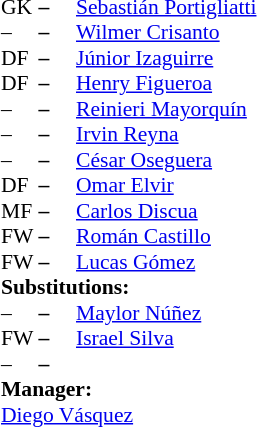<table style = "font-size: 90%" cellspacing = "0" cellpadding = "0">
<tr>
<td colspan = 4></td>
</tr>
<tr>
<th style="width:25px;"></th>
<th style="width:25px;"></th>
</tr>
<tr>
<td>GK</td>
<td><strong>–</strong></td>
<td> <a href='#'>Sebastián Portigliatti</a></td>
</tr>
<tr>
<td>–</td>
<td><strong>–</strong></td>
<td> <a href='#'>Wilmer Crisanto</a></td>
<td></td>
<td></td>
</tr>
<tr>
<td>DF</td>
<td><strong>–</strong></td>
<td> <a href='#'>Júnior Izaguirre</a></td>
</tr>
<tr>
<td>DF</td>
<td><strong>–</strong></td>
<td> <a href='#'>Henry Figueroa</a></td>
</tr>
<tr>
<td>–</td>
<td><strong>–</strong></td>
<td> <a href='#'>Reinieri Mayorquín</a></td>
</tr>
<tr>
<td>–</td>
<td><strong>–</strong></td>
<td> <a href='#'>Irvin Reyna</a></td>
</tr>
<tr>
<td>–</td>
<td><strong>–</strong></td>
<td> <a href='#'>César Oseguera</a></td>
</tr>
<tr>
<td>DF</td>
<td><strong>–</strong></td>
<td> <a href='#'>Omar Elvir</a></td>
</tr>
<tr>
<td>MF</td>
<td><strong>–</strong></td>
<td> <a href='#'>Carlos Discua</a></td>
</tr>
<tr>
<td>FW</td>
<td><strong>–</strong></td>
<td> <a href='#'>Román Castillo</a></td>
</tr>
<tr>
<td>FW</td>
<td><strong>–</strong></td>
<td> <a href='#'>Lucas Gómez</a></td>
<td></td>
<td></td>
</tr>
<tr>
<td colspan = 3><strong>Substitutions:</strong></td>
</tr>
<tr>
<td>–</td>
<td><strong>–</strong></td>
<td> <a href='#'>Maylor Núñez</a></td>
<td></td>
<td></td>
</tr>
<tr>
<td>FW</td>
<td><strong>–</strong></td>
<td> <a href='#'>Israel Silva</a></td>
</tr>
<tr>
<td>–</td>
<td><strong>–</strong></td>
<td></td>
</tr>
<tr>
<td colspan = 3><strong>Manager:</strong></td>
</tr>
<tr>
<td colspan = 3> <a href='#'>Diego Vásquez</a></td>
</tr>
</table>
